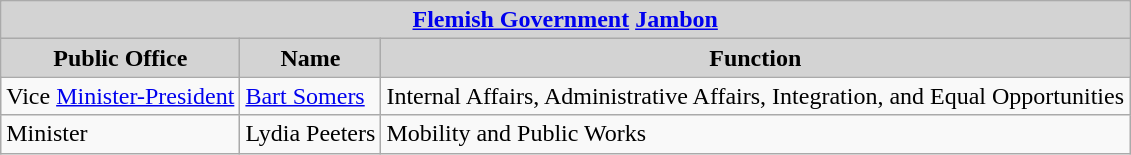<table class="wikitable">
<tr>
<th style="background:LightGrey;" colspan="3"><a href='#'>Flemish Government</a> <a href='#'>Jambon</a></th>
</tr>
<tr>
<th style="background:LightGrey;">Public Office</th>
<th style="background:LightGrey;">Name</th>
<th style="background:LightGrey;">Function</th>
</tr>
<tr>
<td>Vice <a href='#'>Minister-President</a></td>
<td><a href='#'>Bart Somers</a></td>
<td>Internal Affairs, Administrative Affairs, Integration, and Equal Opportunities</td>
</tr>
<tr>
<td>Minister</td>
<td>Lydia Peeters</td>
<td>Mobility and Public Works</td>
</tr>
</table>
